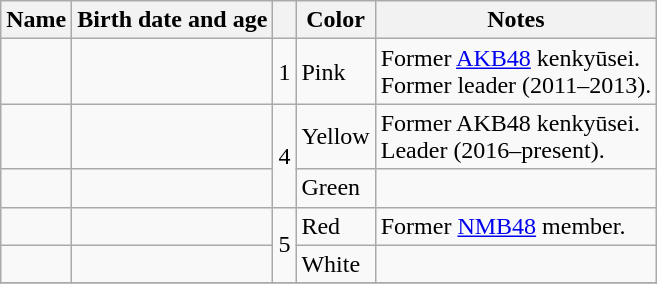<table class="wikitable unsortable" style="font-size:100%; margin-right:0px;">
<tr style="white-space:nowrap;">
<th>Name</th>
<th>Birth date and age</th>
<th></th>
<th>Color</th>
<th>Notes</th>
</tr>
<tr>
<td></td>
<td></td>
<td align="center">1</td>
<td> Pink</td>
<td>Former <a href='#'>AKB48</a> kenkyūsei.<br>Former leader (2011–2013).</td>
</tr>
<tr>
<td></td>
<td></td>
<td align="center" rowspan="2">4</td>
<td> Yellow</td>
<td>Former AKB48 kenkyūsei.<br>Leader (2016–present).</td>
</tr>
<tr>
<td></td>
<td></td>
<td> Green</td>
<td></td>
</tr>
<tr>
<td></td>
<td></td>
<td align="center" rowspan="2">5</td>
<td> Red</td>
<td>Former <a href='#'>NMB48</a> member.</td>
</tr>
<tr>
<td></td>
<td></td>
<td> White</td>
<td></td>
</tr>
<tr>
</tr>
</table>
